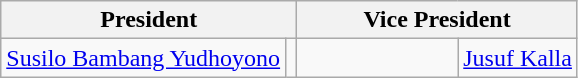<table class="wikitable">
<tr>
<th colspan="2">President</th>
<th colspan="2">Vice President</th>
</tr>
<tr>
<td align="right"><a href='#'>Susilo Bambang Yudhoyono</a></td>
<td align="right"></td>
<td align="left" width=100></td>
<td align="left"><a href='#'>Jusuf Kalla</a></td>
</tr>
</table>
